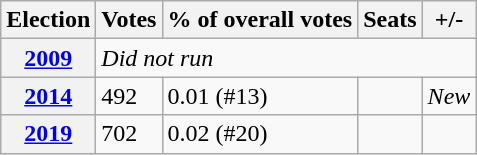<table class="wikitable" style="text-align:left;">
<tr>
<th>Election</th>
<th>Votes</th>
<th>% of overall votes</th>
<th>Seats</th>
<th>+/-</th>
</tr>
<tr>
<th><a href='#'>2009</a></th>
<td colspan="4"><em>Did not run</em></td>
</tr>
<tr>
<th><a href='#'>2014</a></th>
<td>492</td>
<td>0.01 (#13)</td>
<td></td>
<td><em>New</em></td>
</tr>
<tr>
<th><a href='#'>2019</a></th>
<td>702 </td>
<td>0.02 (#20)</td>
<td></td>
<td></td>
</tr>
</table>
